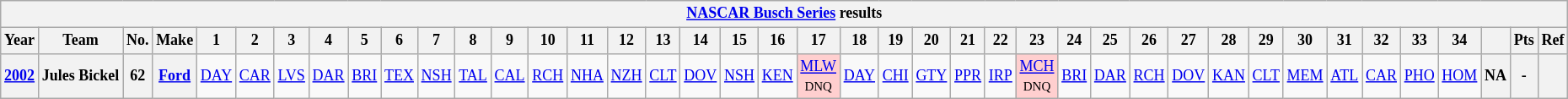<table class="wikitable" style="text-align:center; font-size:75%">
<tr>
<th colspan=42><a href='#'>NASCAR Busch Series</a> results</th>
</tr>
<tr>
<th>Year</th>
<th>Team</th>
<th>No.</th>
<th>Make</th>
<th>1</th>
<th>2</th>
<th>3</th>
<th>4</th>
<th>5</th>
<th>6</th>
<th>7</th>
<th>8</th>
<th>9</th>
<th>10</th>
<th>11</th>
<th>12</th>
<th>13</th>
<th>14</th>
<th>15</th>
<th>16</th>
<th>17</th>
<th>18</th>
<th>19</th>
<th>20</th>
<th>21</th>
<th>22</th>
<th>23</th>
<th>24</th>
<th>25</th>
<th>26</th>
<th>27</th>
<th>28</th>
<th>29</th>
<th>30</th>
<th>31</th>
<th>32</th>
<th>33</th>
<th>34</th>
<th></th>
<th>Pts</th>
<th>Ref</th>
</tr>
<tr>
<th><a href='#'>2002</a></th>
<th>Jules Bickel</th>
<th>62</th>
<th><a href='#'>Ford</a></th>
<td><a href='#'>DAY</a></td>
<td><a href='#'>CAR</a></td>
<td><a href='#'>LVS</a></td>
<td><a href='#'>DAR</a></td>
<td><a href='#'>BRI</a></td>
<td><a href='#'>TEX</a></td>
<td><a href='#'>NSH</a></td>
<td><a href='#'>TAL</a></td>
<td><a href='#'>CAL</a></td>
<td><a href='#'>RCH</a></td>
<td><a href='#'>NHA</a></td>
<td><a href='#'>NZH</a></td>
<td><a href='#'>CLT</a></td>
<td><a href='#'>DOV</a></td>
<td><a href='#'>NSH</a></td>
<td><a href='#'>KEN</a></td>
<td style="background:#FFCFCF;"><a href='#'>MLW</a><br><small>DNQ</small></td>
<td><a href='#'>DAY</a></td>
<td><a href='#'>CHI</a></td>
<td><a href='#'>GTY</a></td>
<td><a href='#'>PPR</a></td>
<td><a href='#'>IRP</a></td>
<td style="background:#FFCFCF;"><a href='#'>MCH</a><br><small>DNQ</small></td>
<td><a href='#'>BRI</a></td>
<td><a href='#'>DAR</a></td>
<td><a href='#'>RCH</a></td>
<td><a href='#'>DOV</a></td>
<td><a href='#'>KAN</a></td>
<td><a href='#'>CLT</a></td>
<td><a href='#'>MEM</a></td>
<td><a href='#'>ATL</a></td>
<td><a href='#'>CAR</a></td>
<td><a href='#'>PHO</a></td>
<td><a href='#'>HOM</a></td>
<th>NA</th>
<th>-</th>
<th></th>
</tr>
</table>
